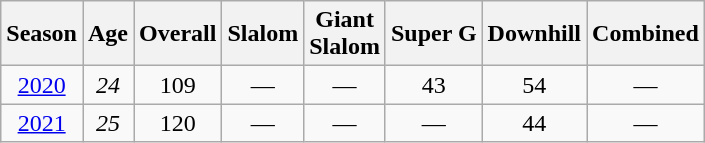<table class=wikitable style="text-align:center">
<tr>
<th>Season</th>
<th>Age</th>
<th>Overall</th>
<th>Slalom</th>
<th>Giant<br>Slalom</th>
<th>Super G</th>
<th>Downhill</th>
<th>Combined</th>
</tr>
<tr>
<td><a href='#'>2020</a></td>
<td><em>24</em></td>
<td>109</td>
<td>—</td>
<td>—</td>
<td>43</td>
<td>54</td>
<td>—</td>
</tr>
<tr>
<td><a href='#'>2021</a></td>
<td><em>25</em></td>
<td>120</td>
<td>—</td>
<td>—</td>
<td>—</td>
<td>44</td>
<td>—</td>
</tr>
</table>
